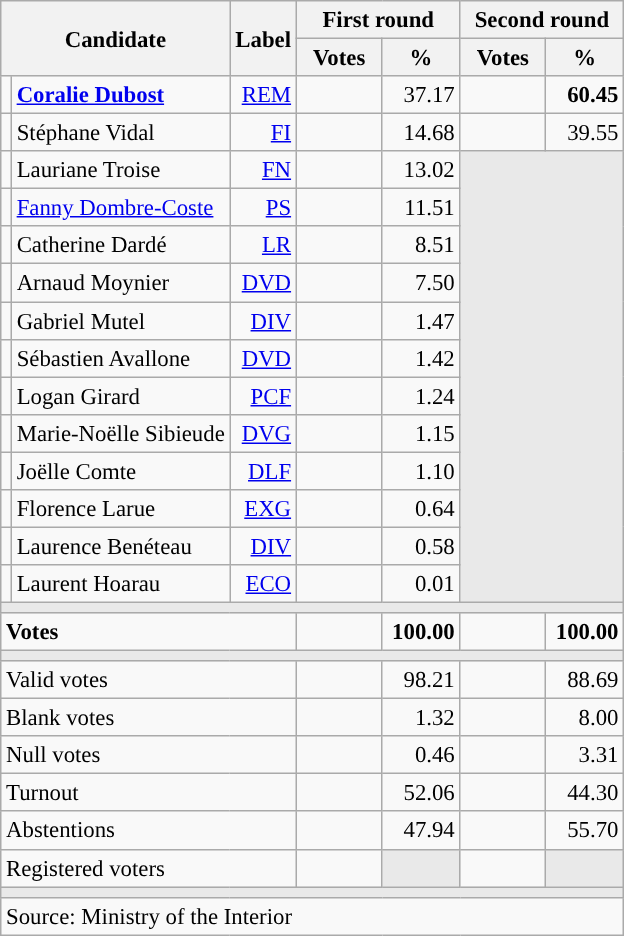<table class="wikitable" style="text-align:right;font-size:95%;">
<tr>
<th rowspan="2" colspan="2">Candidate</th>
<th rowspan="2">Label</th>
<th colspan="2">First round</th>
<th colspan="2">Second round</th>
</tr>
<tr>
<th style="width:50px;">Votes</th>
<th style="width:45px;">%</th>
<th style="width:50px;">Votes</th>
<th style="width:45px;">%</th>
</tr>
<tr>
<td style="color:inherit;background:"></td>
<td style="text-align:left;"><strong><a href='#'>Coralie Dubost</a></strong></td>
<td><a href='#'>REM</a></td>
<td></td>
<td>37.17</td>
<td><strong></strong></td>
<td><strong>60.45</strong></td>
</tr>
<tr>
<td style="color:inherit;background:"></td>
<td style="text-align:left;">Stéphane Vidal</td>
<td><a href='#'>FI</a></td>
<td></td>
<td>14.68</td>
<td></td>
<td>39.55</td>
</tr>
<tr>
<td style="color:inherit;background:"></td>
<td style="text-align:left;">Lauriane Troise</td>
<td><a href='#'>FN</a></td>
<td></td>
<td>13.02</td>
<td colspan="2" rowspan="12" style="background:#E9E9E9;"></td>
</tr>
<tr>
<td style="color:inherit;background:"></td>
<td style="text-align:left;"><a href='#'>Fanny Dombre-Coste</a></td>
<td><a href='#'>PS</a></td>
<td></td>
<td>11.51</td>
</tr>
<tr>
<td style="color:inherit;background:"></td>
<td style="text-align:left;">Catherine Dardé</td>
<td><a href='#'>LR</a></td>
<td></td>
<td>8.51</td>
</tr>
<tr>
<td style="color:inherit;background:"></td>
<td style="text-align:left;">Arnaud Moynier</td>
<td><a href='#'>DVD</a></td>
<td></td>
<td>7.50</td>
</tr>
<tr>
<td style="color:inherit;background:"></td>
<td style="text-align:left;">Gabriel Mutel</td>
<td><a href='#'>DIV</a></td>
<td></td>
<td>1.47</td>
</tr>
<tr>
<td style="color:inherit;background:"></td>
<td style="text-align:left;">Sébastien Avallone</td>
<td><a href='#'>DVD</a></td>
<td></td>
<td>1.42</td>
</tr>
<tr>
<td style="color:inherit;background:"></td>
<td style="text-align:left;">Logan Girard</td>
<td><a href='#'>PCF</a></td>
<td></td>
<td>1.24</td>
</tr>
<tr>
<td style="color:inherit;background:"></td>
<td style="text-align:left;">Marie-Noëlle Sibieude</td>
<td><a href='#'>DVG</a></td>
<td></td>
<td>1.15</td>
</tr>
<tr>
<td style="color:inherit;background:"></td>
<td style="text-align:left;">Joëlle Comte</td>
<td><a href='#'>DLF</a></td>
<td></td>
<td>1.10</td>
</tr>
<tr>
<td style="color:inherit;background:"></td>
<td style="text-align:left;">Florence Larue</td>
<td><a href='#'>EXG</a></td>
<td></td>
<td>0.64</td>
</tr>
<tr>
<td style="color:inherit;background:"></td>
<td style="text-align:left;">Laurence Benéteau</td>
<td><a href='#'>DIV</a></td>
<td></td>
<td>0.58</td>
</tr>
<tr>
<td style="color:inherit;background:"></td>
<td style="text-align:left;">Laurent Hoarau</td>
<td><a href='#'>ECO</a></td>
<td></td>
<td>0.01</td>
</tr>
<tr>
<td colspan="7" style="background:#E9E9E9;"></td>
</tr>
<tr style="font-weight:bold;">
<td colspan="3" style="text-align:left;">Votes</td>
<td></td>
<td>100.00</td>
<td></td>
<td>100.00</td>
</tr>
<tr>
<td colspan="7" style="background:#E9E9E9;"></td>
</tr>
<tr>
<td colspan="3" style="text-align:left;">Valid votes</td>
<td></td>
<td>98.21</td>
<td></td>
<td>88.69</td>
</tr>
<tr>
<td colspan="3" style="text-align:left;">Blank votes</td>
<td></td>
<td>1.32</td>
<td></td>
<td>8.00</td>
</tr>
<tr>
<td colspan="3" style="text-align:left;">Null votes</td>
<td></td>
<td>0.46</td>
<td></td>
<td>3.31</td>
</tr>
<tr>
<td colspan="3" style="text-align:left;">Turnout</td>
<td></td>
<td>52.06</td>
<td></td>
<td>44.30</td>
</tr>
<tr>
<td colspan="3" style="text-align:left;">Abstentions</td>
<td></td>
<td>47.94</td>
<td></td>
<td>55.70</td>
</tr>
<tr>
<td colspan="3" style="text-align:left;">Registered voters</td>
<td></td>
<td style="color:inherit;background:#E9E9E9;"></td>
<td></td>
<td style="color:inherit;background:#E9E9E9;"></td>
</tr>
<tr>
<td colspan="7" style="background:#E9E9E9;"></td>
</tr>
<tr>
<td colspan="7" style="text-align:left;">Source: Ministry of the Interior</td>
</tr>
</table>
